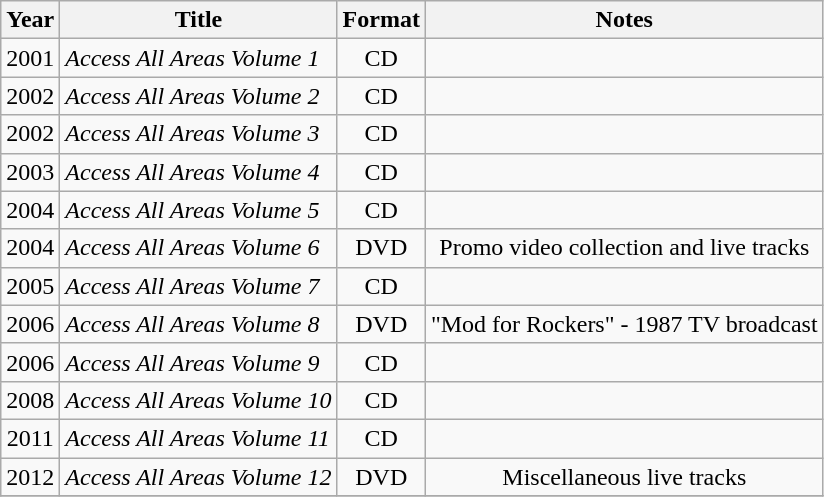<table class="wikitable">
<tr>
<th align="center">Year</th>
<th align="center">Title</th>
<th align="center">Format</th>
<th align="center">Notes</th>
</tr>
<tr>
<td style="text-align:center;">2001</td>
<td><em>Access All Areas Volume 1</em></td>
<td style="text-align:center;">CD</td>
<td style="text-align:center;"></td>
</tr>
<tr>
<td style="text-align:center;">2002</td>
<td><em>Access All Areas Volume 2</em></td>
<td style="text-align:center;">CD</td>
<td style="text-align:center;"></td>
</tr>
<tr>
<td style="text-align:center;">2002</td>
<td><em>Access All Areas Volume 3</em></td>
<td style="text-align:center;">CD</td>
<td style="text-align:center;"></td>
</tr>
<tr>
<td style="text-align:center;">2003</td>
<td><em>Access All Areas Volume 4</em></td>
<td style="text-align:center;">CD</td>
<td style="text-align:center;"></td>
</tr>
<tr>
<td style="text-align:center;">2004</td>
<td><em>Access All Areas Volume 5</em></td>
<td style="text-align:center;">CD</td>
<td style="text-align:center;"></td>
</tr>
<tr>
<td style="text-align:center;">2004</td>
<td><em>Access All Areas Volume 6</em></td>
<td style="text-align:center;">DVD</td>
<td style="text-align:center;">Promo video collection and live tracks</td>
</tr>
<tr>
<td style="text-align:center;">2005</td>
<td><em>Access All Areas Volume 7</em></td>
<td style="text-align:center;">CD</td>
<td style="text-align:center;"></td>
</tr>
<tr>
<td style="text-align:center;">2006</td>
<td><em>Access All Areas Volume 8</em></td>
<td style="text-align:center;">DVD</td>
<td style="text-align:center;">"Mod for Rockers" - 1987 TV broadcast</td>
</tr>
<tr>
<td style="text-align:center;">2006</td>
<td><em>Access All Areas Volume 9</em></td>
<td style="text-align:center;">CD</td>
<td style="text-align:center;"></td>
</tr>
<tr>
<td style="text-align:center;">2008</td>
<td><em>Access All Areas Volume 10</em></td>
<td style="text-align:center;">CD</td>
<td style="text-align:center;"></td>
</tr>
<tr>
<td style="text-align:center;">2011</td>
<td><em>Access All Areas Volume 11</em></td>
<td style="text-align:center;">CD</td>
<td style="text-align:center;"></td>
</tr>
<tr>
<td style="text-align:center;">2012</td>
<td><em>Access All Areas Volume 12</em></td>
<td style="text-align:center;">DVD</td>
<td style="text-align:center;">Miscellaneous live tracks</td>
</tr>
<tr>
</tr>
</table>
